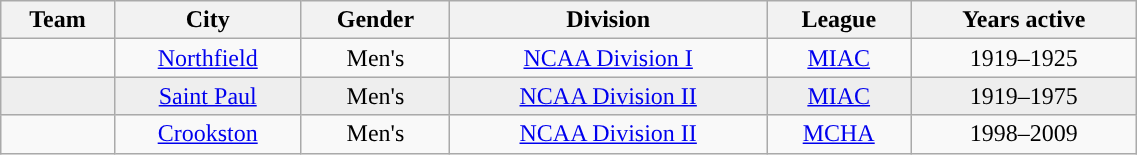<table class="wikitable sortable" width="60%">
<tr>
<th>Team</th>
<th>City</th>
<th>Gender</th>
<th>Division</th>
<th>League</th>
<th>Years active</th>
</tr>
<tr align=center>
<td><strong><a href='#'></a></strong></td>
<td><a href='#'>Northfield</a></td>
<td>Men's</td>
<td><a href='#'>NCAA Division I</a></td>
<td><a href='#'>MIAC</a></td>
<td>1919–1925</td>
</tr>
<tr align=center bgcolor=eeeeee>
<td><strong><a href='#'></a></strong></td>
<td><a href='#'>Saint Paul</a></td>
<td>Men's</td>
<td><a href='#'>NCAA Division II</a></td>
<td><a href='#'>MIAC</a></td>
<td>1919–1975</td>
</tr>
<tr align=center>
<td><strong><a href='#'></a></strong></td>
<td><a href='#'>Crookston</a></td>
<td>Men's</td>
<td><a href='#'>NCAA Division II</a></td>
<td><a href='#'>MCHA</a></td>
<td>1998–2009</td>
</tr>
</table>
